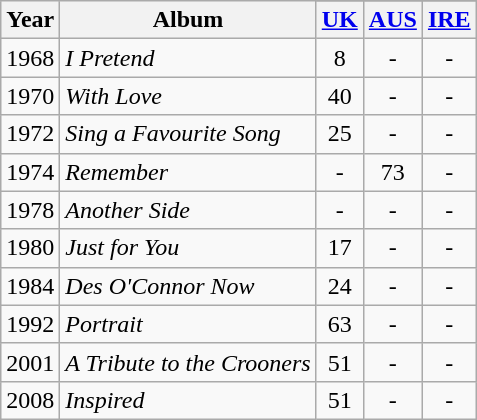<table class="wikitable" style="text-align: center">
<tr>
<th rowspan="2">Year</th>
<th rowspan="2">Album</th>
</tr>
<tr>
<th><a href='#'>UK</a></th>
<th><a href='#'>AUS</a></th>
<th><a href='#'>IRE</a></th>
</tr>
<tr>
<td>1968</td>
<td align="left"><em>I Pretend</em></td>
<td style="text-align:center;">8</td>
<td style="text-align:center;">-</td>
<td style="text-align:center;">-</td>
</tr>
<tr>
<td>1970</td>
<td align="left"><em>With Love</em></td>
<td style="text-align:center;">40</td>
<td style="text-align:center;">-</td>
<td style="text-align:center;">-</td>
</tr>
<tr>
<td>1972</td>
<td align="left"><em>Sing a Favourite Song</em></td>
<td style="text-align:center;">25</td>
<td style="text-align:center;">-</td>
<td style="text-align:center;">-</td>
</tr>
<tr>
<td>1974</td>
<td align="left"><em>Remember</em></td>
<td style="text-align:center;">-</td>
<td style="text-align:center;">73</td>
<td style="text-align:center;">-</td>
</tr>
<tr>
<td>1978</td>
<td align="left"><em>Another Side</em></td>
<td style="text-align:center;">-</td>
<td style="text-align:center;">-</td>
<td style="text-align:center;">-</td>
</tr>
<tr>
<td>1980</td>
<td align="left"><em>Just for You</em></td>
<td style="text-align:center;">17</td>
<td style="text-align:center;">-</td>
<td style="text-align:center;">-</td>
</tr>
<tr>
<td>1984</td>
<td align="left"><em>Des O'Connor Now</em></td>
<td style="text-align:center;">24</td>
<td style="text-align:center;">-</td>
<td style="text-align:center;">-</td>
</tr>
<tr>
<td>1992</td>
<td align="left"><em>Portrait</em></td>
<td style="text-align:center;">63</td>
<td style="text-align:center;">-</td>
<td style="text-align:center;">-</td>
</tr>
<tr>
<td>2001</td>
<td align="left"><em>A Tribute to the Crooners</em></td>
<td style="text-align:center;">51</td>
<td style="text-align:center;">-</td>
<td style="text-align:center;">-</td>
</tr>
<tr>
<td>2008</td>
<td align="left"><em>Inspired</em></td>
<td style="text-align:center;">51</td>
<td style="text-align:center;">-</td>
<td style="text-align:center;">-</td>
</tr>
</table>
